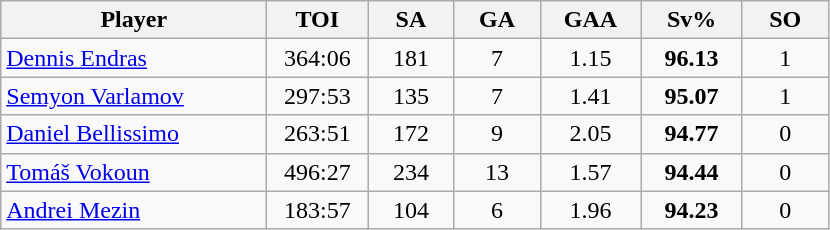<table class="wikitable sortable" style="text-align:center;">
<tr>
<th style="width:170px;">Player</th>
<th style="width:60px;">TOI</th>
<th style="width:50px;">SA</th>
<th style="width:50px;">GA</th>
<th style="width:60px;">GAA</th>
<th style="width:60px;">Sv%</th>
<th style="width:50px;">SO</th>
</tr>
<tr>
<td style="text-align:left;"> <a href='#'>Dennis Endras</a></td>
<td>364:06</td>
<td>181</td>
<td>7</td>
<td>1.15</td>
<td><strong>96.13</strong></td>
<td>1</td>
</tr>
<tr>
<td style="text-align:left;"> <a href='#'>Semyon Varlamov</a></td>
<td>297:53</td>
<td>135</td>
<td>7</td>
<td>1.41</td>
<td><strong>95.07</strong></td>
<td>1</td>
</tr>
<tr>
<td style="text-align:left;"> <a href='#'>Daniel Bellissimo</a></td>
<td>263:51</td>
<td>172</td>
<td>9</td>
<td>2.05</td>
<td><strong>94.77</strong></td>
<td>0</td>
</tr>
<tr>
<td style="text-align:left;"> <a href='#'>Tomáš Vokoun</a></td>
<td>496:27</td>
<td>234</td>
<td>13</td>
<td>1.57</td>
<td><strong>94.44</strong></td>
<td>0</td>
</tr>
<tr>
<td style="text-align:left;"> <a href='#'>Andrei Mezin</a></td>
<td>183:57</td>
<td>104</td>
<td>6</td>
<td>1.96</td>
<td><strong>94.23</strong></td>
<td>0</td>
</tr>
</table>
